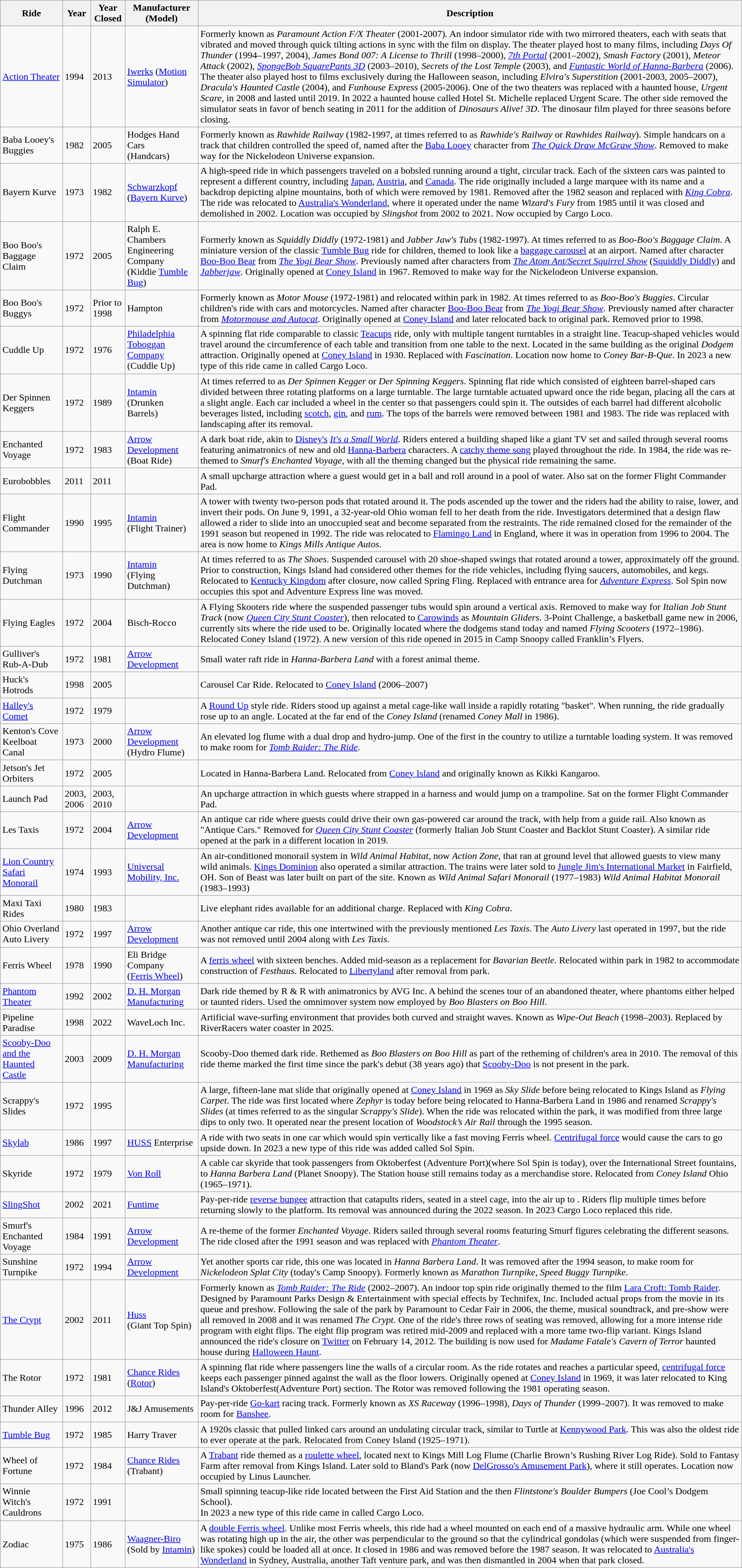<table class="wikitable sortable" border="1">
<tr>
<th>Ride</th>
<th>Year</th>
<th>Year Closed</th>
<th>Manufacturer<br>(Model)</th>
<th>Description</th>
</tr>
<tr>
<td><a href='#'>Action Theater</a></td>
<td>1994</td>
<td>2013</td>
<td><a href='#'>Iwerks</a> (<a href='#'>Motion Simulator</a>)</td>
<td>Formerly known as <em>Paramount Action F/X Theater</em> (2001-2007)<em>.</em> An indoor simulator ride with two mirrored theaters, each with seats that vibrated and moved through quick tilting actions in sync with the film on display. The theater played host to many films, including <em>Days Of Thunder</em> (1994–1997, 2004), <em>James Bond 007: A License to Thrill</em> (1998–2000), <em><a href='#'>7th Portal</a></em> (2001–2002), <em>Smash Factory</em> (2001), <em>Meteor Attack</em> (2002), <em><a href='#'>SpongeBob SquarePants 3D</a></em> (2003–2010), <em>Secrets of the Lost Temple</em> (2003), and <em><a href='#'>Funtastic World of Hanna-Barbera</a></em> (2006). The theater also played host to films exclusively during the Halloween season, including <em>Elvira's Superstition</em> (2001-2003, 2005–2007), <em>Dracula's Haunted Castle</em> (2004), and <em>Funhouse Express</em> (2005-2006). One of the two theaters was replaced with a haunted house, <em>Urgent Scare</em>, in 2008 and lasted until 2019. In 2022 a haunted house called Hotel St. Michelle replaced Urgent Scare. The other side removed the simulator seats in favor of bench seating in 2011 for the addition of <em>Dinosaurs Alive! 3D</em>. The dinosaur film played for three seasons before closing.</td>
</tr>
<tr>
<td>Baba Looey's Buggies</td>
<td>1982</td>
<td>2005</td>
<td>Hodges Hand Cars<br>(Handcars)</td>
<td>Formerly known as <em>Rawhide Railway</em> (1982-1997, at times referred to as <em>Rawhide's Railway</em> or <em>Rawhides Railway</em>). Simple handcars on a track that children controlled the speed of, named after the <a href='#'>Baba Looey</a> character from <em><a href='#'>The Quick Draw McGraw Show</a></em>. Removed to make way for the Nickelodeon Universe expansion.</td>
</tr>
<tr>
<td>Bayern Kurve</td>
<td>1973</td>
<td>1982</td>
<td><a href='#'>Schwarzkopf</a><br>(<a href='#'>Bayern Kurve</a>)</td>
<td>A high-speed ride in which passengers traveled on a bobsled running around a tight, circular track. Each of the sixteen cars was painted to represent a different country, including <a href='#'>Japan</a>, <a href='#'>Austria</a>, and <a href='#'>Canada</a>. The ride originally included a large marquee with its name and a backdrop depicting alpine mountains, both of which were removed by 1981. Removed after the 1982 season and replaced with <a href='#'><em>King Cobra</em></a>. The ride was relocated to <a href='#'>Australia's Wonderland</a>, where it operated under the name <em>Wizard's Fury</em> from 1985 until it was closed and demolished in 2002. Location was occupied by <em>Slingshot</em> from 2002 to 2021. Now occupied by Cargo Loco.</td>
</tr>
<tr>
<td>Boo Boo's Baggage Claim</td>
<td>1972</td>
<td>2005</td>
<td>Ralph E. Chambers Engineering Company<br>(Kiddie <a href='#'>Tumble Bug</a>)</td>
<td>Formerly known as <em>Squiddly Diddly</em> (1972-1981) and <em>Jabber Jaw's Tubs</em> (1982-1997). At times referred to as <em>Boo-Boo's Baggage Claim</em>. A miniature version of the classic <a href='#'>Tumble Bug</a> ride for children, themed to look like a <a href='#'>baggage carousel</a> at an airport. Named after character <a href='#'>Boo-Boo Bear</a> from <em><a href='#'>The Yogi Bear Show</a></em>. Previously named after characters from <em><a href='#'>The Atom Ant/Secret Squirrel Show</a></em> (<a href='#'>Squiddly Diddly</a>) and <em><a href='#'>Jabberjaw</a></em>. Originally opened at <a href='#'>Coney Island</a> in 1967. Removed to make way for the Nickelodeon Universe expansion.</td>
</tr>
<tr>
<td>Boo Boo's Buggys</td>
<td>1972</td>
<td>Prior to 1998</td>
<td>Hampton</td>
<td>Formerly known as <em>Motor Mouse</em> (1972-1981) and relocated within park in 1982. At times referred to as <em>Boo-Boo's Buggies</em>. Circular children's ride with cars and motorcycles. Named after character <a href='#'>Boo-Boo Bear</a> from <em><a href='#'>The Yogi Bear Show</a></em>. Previously named after character from <em><a href='#'>Motormouse and Autocat</a></em>. Originally opened at <a href='#'>Coney Island</a> and later relocated back to original park. Removed prior to 1998.</td>
</tr>
<tr>
<td>Cuddle Up</td>
<td>1972</td>
<td>1976</td>
<td><a href='#'>Philadelphia Toboggan Company</a><br>(Cuddle Up)</td>
<td>A spinning flat ride comparable to classic <a href='#'>Teacups</a> ride, only with multiple tangent turntables in a straight line. Teacup-shaped vehicles would travel around the circumference of each table and transition from one table to the next. Located in the same building as the original <em>Dodgem</em> attraction. Originally opened at <a href='#'>Coney Island</a> in 1930. Replaced with <em>Fascination</em>. Location now home to <em>Coney Bar-B-Que</em>. In 2023 a new type of this ride came in called Cargo Loco.</td>
</tr>
<tr>
<td>Der Spinnen Keggers</td>
<td>1972</td>
<td>1989</td>
<td><a href='#'>Intamin</a><br>(Drunken Barrels)</td>
<td>At times referred to as <em>Der Spinnen Kegger</em> or <em>Der Spinning Keggers</em>. Spinning flat ride which consisted of eighteen barrel-shaped cars divided between three rotating platforms on a large turntable. The large turntable actuated upward once the ride began, placing all the cars at a slight angle. Each car included a wheel in the center so that passengers could spin it. The outsides of each barrel had different alcoholic beverages listed, including <a href='#'>scotch</a>, <a href='#'>gin</a>, and <a href='#'>rum</a>. The tops of the barrels were removed between 1981 and 1983. The ride was replaced with landscaping after its removal.</td>
</tr>
<tr>
<td>Enchanted Voyage</td>
<td>1972</td>
<td>1983</td>
<td><a href='#'>Arrow Development</a> (Boat Ride)</td>
<td>A dark boat ride, akin to <a href='#'>Disney's</a> <em><a href='#'>It's a Small World</a></em>. Riders entered a building shaped like a giant TV set and sailed through several rooms featuring animatronics of new and old <a href='#'>Hanna-Barbera</a> characters. A <a href='#'>catchy theme song</a> played throughout the ride. In 1984, the ride was re-themed to <em>Smurf's Enchanted Voyage</em>, with all the theming changed but the physical ride remaining the same.</td>
</tr>
<tr>
<td>Eurobobbles</td>
<td>2011</td>
<td>2011</td>
<td></td>
<td>A small upcharge attraction where a guest would get in a ball and roll around in a pool of water. Also sat on the former Flight Commander Pad.</td>
</tr>
<tr>
<td>Flight Commander</td>
<td>1990</td>
<td>1995</td>
<td><a href='#'>Intamin</a><br>(Flight Trainer)</td>
<td>A tower with twenty two-person pods that rotated around it. The pods ascended up the tower and the riders had the ability to raise, lower, and invert their pods. On June 9, 1991, a 32-year-old Ohio woman fell to her death from the ride. Investigators determined that a design flaw allowed a rider to slide into an unoccupied seat and become separated from the restraints. The ride remained closed for the remainder of the 1991 season but reopened in 1992. The ride was relocated to <a href='#'>Flamingo Land</a> in England, where it was in operation from 1996 to 2004. The area is now home to <em>Kings Mills Antique Autos</em>.</td>
</tr>
<tr>
<td>Flying Dutchman</td>
<td>1973</td>
<td>1990</td>
<td><a href='#'>Intamin</a><br>(Flying Dutchman)</td>
<td>At times referred to as <em>The Shoes</em>. Suspended carousel with 20 shoe-shaped swings that rotated around a tower, approximately  off the ground. Prior to construction, Kings Island had considered other themes for the ride vehicles, including flying saucers, automobiles, and kegs. Relocated to <a href='#'>Kentucky Kingdom</a> after closure, now called Spring Fling. Replaced with entrance area for <em><a href='#'>Adventure Express</a></em>. Sol Spin now occupies this spot and Adventure Express line was moved.</td>
</tr>
<tr>
<td>Flying Eagles</td>
<td>1972</td>
<td>2004</td>
<td>Bisch-Rocco</td>
<td>A Flying Skooters ride where the suspended passenger tubs would spin around a vertical axis. Removed to make way for <em>Italian Job Stunt Track</em> (now <em><a href='#'>Queen City Stunt Coaster</a></em>), then relocated to <a href='#'>Carowinds</a> as <em>Mountain Gliders</em>. 3-Point Challenge, a basketball game new in 2006, currently sits where the ride used to be. Originally located where the dodgems stand today and named <em>Flying Scooters</em> (1972–1986). Relocated Coney Island (1972). A new version of this ride opened in 2015 in Camp Snoopy called Franklin’s Flyers.</td>
</tr>
<tr>
<td>Gulliver's Rub-A-Dub</td>
<td>1972</td>
<td>1981</td>
<td><a href='#'>Arrow Development</a></td>
<td>Small water raft ride in <em>Hanna-Barbera Land</em> with a forest animal theme.</td>
</tr>
<tr>
<td>Huck's Hotrods</td>
<td>1998</td>
<td>2005</td>
<td></td>
<td>Carousel Car Ride. Relocated to <a href='#'>Coney Island</a> (2006–2007)</td>
</tr>
<tr>
<td><a href='#'>Halley's Comet</a></td>
<td>1972</td>
<td>1979</td>
<td></td>
<td>A <a href='#'>Round Up</a> style ride. Riders stood up against a metal cage-like wall inside a rapidly rotating "basket". When running, the ride gradually rose up to an angle. Located at the far end of the <em>Coney Island</em> (renamed <em>Coney Mall</em> in 1986).</td>
</tr>
<tr>
<td>Kenton's Cove Keelboat Canal</td>
<td>1973</td>
<td>2000</td>
<td><a href='#'>Arrow Development</a> (Hydro Flume)</td>
<td>An elevated log flume with a dual drop and hydro-jump. One of the first in the country to utilize a turntable loading system. It was removed to make room for <em><a href='#'>Tomb Raider: The Ride</a></em>.</td>
</tr>
<tr>
<td>Jetson's Jet Orbiters</td>
<td>1972</td>
<td>2005</td>
<td></td>
<td>Located in Hanna-Barbera Land. Relocated from <a href='#'>Coney Island</a> and originally known as Kikki Kangaroo.</td>
</tr>
<tr>
<td>Launch Pad</td>
<td>2003, 2006</td>
<td>2003, 2010</td>
<td></td>
<td>An upcharge attraction in which guests where strapped in a harness and would jump on a trampoline. Sat on the former Flight Commander Pad.</td>
</tr>
<tr>
<td>Les Taxis</td>
<td>1972</td>
<td>2004</td>
<td><a href='#'>Arrow Development</a></td>
<td>An antique car ride where guests could drive their own gas-powered car around the track, with help from a guide rail. Also known as "Antique Cars." Removed for <em><a href='#'>Queen City Stunt Coaster</a></em> (formerly Italian Job Stunt Coaster and Backlot Stunt Coaster). A similar ride opened at the park in a different location in 2019.</td>
</tr>
<tr>
<td><a href='#'>Lion Country Safari Monorail</a></td>
<td>1974</td>
<td>1993</td>
<td><a href='#'>Universal Mobility, Inc.</a></td>
<td>An air-conditioned monorail system in <em>Wild Animal Habitat</em>, now <em>Action Zone</em>, that ran at ground level that allowed guests to view many wild animals. <a href='#'>Kings Dominion</a> also operated a similar attraction. The trains were later sold to <a href='#'>Jungle Jim's International Market</a> in Fairfield, OH. Son of Beast was later built on part of the site. Known as <em>Wild Animal Safari Monorail</em> (1977–1983) <em>Wild Animal Habitat Monorail</em> (1983–1993)</td>
</tr>
<tr>
<td>Maxi Taxi Rides</td>
<td>1980</td>
<td>1983</td>
<td></td>
<td>Live elephant rides available for an additional charge. Replaced with <em>King Cobra</em>.</td>
</tr>
<tr>
<td>Ohio Overland Auto Livery</td>
<td>1972</td>
<td>1997</td>
<td><a href='#'>Arrow Development</a></td>
<td>Another antique car ride, this one intertwined with the previously mentioned <em>Les Taxis</em>. The <em>Auto Livery</em> last operated in 1997, but the ride was not removed until 2004 along with <em>Les Taxis</em>.</td>
</tr>
<tr>
<td>Ferris Wheel</td>
<td>1978</td>
<td>1990</td>
<td>Eli Bridge Company<br>(<a href='#'>Ferris Wheel</a>)</td>
<td>A <a href='#'>ferris wheel</a> with sixteen benches. Added mid-season as a replacement for <em>Bavarian Beetle</em>. Relocated within park in 1982 to accommodate construction of <em>Festhaus</em>. Relocated to <a href='#'>Libertyland</a> after removal from park.</td>
</tr>
<tr>
<td><a href='#'>Phantom Theater</a></td>
<td>1992</td>
<td>2002</td>
<td><a href='#'>D. H. Morgan Manufacturing</a></td>
<td>Dark ride themed by R & R with animatronics by AVG Inc. A behind the scenes tour of an abandoned theater, where phantoms either helped or taunted riders. Used the omnimover system now employed by <em>Boo Blasters on Boo Hill</em>.</td>
</tr>
<tr>
<td>Pipeline Paradise</td>
<td>1998</td>
<td>2022</td>
<td>WaveLoch Inc.</td>
<td>Artificial wave-surfing environment that provides both curved and straight waves.  Known as <em>Wipe-Out Beach</em> (1998–2003). Replaced by RiverRacers water coaster in 2025.</td>
</tr>
<tr>
<td><a href='#'>Scooby-Doo and the Haunted Castle</a></td>
<td>2003</td>
<td>2009</td>
<td><a href='#'>D. H. Morgan Manufacturing</a></td>
<td>Scooby-Doo themed dark ride. Rethemed as <em>Boo Blasters on Boo Hill</em> as part of the retheming of children's area in 2010. The removal of this ride theme marked the first time since the park's debut (38 years ago) that <a href='#'>Scooby-Doo</a> is not present in the park.</td>
</tr>
<tr>
<td>Scrappy's Slides</td>
<td>1972</td>
<td>1995</td>
<td></td>
<td>A large, fifteen-lane mat slide that originally opened at <a href='#'>Coney Island</a> in 1969 as <em>Sky Slide</em> before being relocated to Kings Island as <em>Flying Carpet</em>. The ride was first located where <em>Zephyr</em> is today before being relocated to Hanna-Barbera Land in 1986 and renamed <em>Scrappy's Slides</em> (at times referred to as the singular <em>Scrappy's Slide</em>). When the ride was relocated within the park, it was modified from three large dips to only two. It operated near the present location of <em>Woodstock’s Air Rail</em> through the 1995 season.</td>
</tr>
<tr>
<td><a href='#'>Skylab</a></td>
<td>1986</td>
<td>1997</td>
<td><a href='#'>HUSS</a> Enterprise</td>
<td>A ride with two seats in one car which would spin vertically like a fast moving Ferris wheel. <a href='#'>Centrifugal force</a> would cause the cars to go upside down. In 2023 a new type of this ride was added called Sol Spin.</td>
</tr>
<tr>
<td>Skyride</td>
<td>1972</td>
<td>1979</td>
<td><a href='#'>Von Roll</a></td>
<td>A cable car skyride that took passengers from Oktoberfest (Adventure Port)(where Sol Spin is today), over the International Street fountains, to <em>Hanna Barbera Land</em> (Planet Snoopy). The Station house still remains today as a merchandise store. Relocated from <em>Coney Island</em> Ohio (1965–1971).</td>
</tr>
<tr>
<td><a href='#'>SlingShot</a></td>
<td>2002</td>
<td>2021</td>
<td><a href='#'>Funtime</a></td>
<td>Pay-per-ride <a href='#'>reverse bungee</a> attraction that catapults riders, seated in a steel cage,  into the air up to . Riders flip multiple times before returning slowly to the platform. Its removal was announced during the 2022 season. In 2023 Cargo Loco replaced this ride.</td>
</tr>
<tr>
<td>Smurf's Enchanted Voyage</td>
<td>1984</td>
<td>1991</td>
<td><a href='#'>Arrow Development</a></td>
<td>A re-theme of the former <em>Enchanted Voyage</em>. Riders sailed through several rooms featuring Smurf figures celebrating the different seasons. The ride closed after the 1991 season and was replaced with <em><a href='#'>Phantom Theater</a></em>.</td>
</tr>
<tr>
<td>Sunshine Turnpike</td>
<td>1972</td>
<td>1994</td>
<td><a href='#'>Arrow Development</a></td>
<td>Yet another sports car ride, this one was located in <em>Hanna Barbera Land</em>. It was removed after the 1994 season, to make room for <em>Nickelodeon Splat City</em> (today's Camp Snoopy). Formerly known as <em>Marathon Turnpike</em>, <em>Speed Buggy Turnpike</em>.</td>
</tr>
<tr>
<td><a href='#'>The Crypt</a></td>
<td>2002</td>
<td>2011</td>
<td><a href='#'>Huss</a><br>(Giant Top Spin)</td>
<td>Formerly known as <em><a href='#'>Tomb Raider: The Ride</a></em> (2002–2007). An indoor top spin ride originally themed to the film <a href='#'>Lara Croft: Tomb Raider</a>. Designed by Paramount Parks Design & Entertainment with special effects by Technifex, Inc. Included actual props from the movie in its queue and preshow. Following the sale of the park by Paramount to Cedar Fair in 2006, the theme, musical soundtrack, and pre-show were all removed in 2008 and it was renamed <em>The Crypt</em>. One of the ride's three rows of seating was removed, allowing for a more intense ride program with eight flips. The eight flip program was retired mid-2009 and replaced with a more tame two-flip variant. Kings Island announced the ride's closure on <a href='#'>Twitter</a> on February 14, 2012. The building is now used for <em>Madame Fatale's Cavern of Terror</em> haunted house during <a href='#'>Halloween Haunt</a>.</td>
</tr>
<tr>
<td>The Rotor</td>
<td>1972</td>
<td>1981</td>
<td><a href='#'>Chance Rides</a><br>(<a href='#'>Rotor</a>)</td>
<td>A spinning flat ride where passengers line the walls of a circular room. As the ride rotates and reaches a particular speed, <a href='#'>centrifugal force</a> keeps each passenger pinned against the wall as the floor lowers. Originally opened at <a href='#'>Coney Island</a> in 1969, it was later relocated to King Island's Oktoberfest(Adventure Port) section. The Rotor was removed following the 1981 operating season.</td>
</tr>
<tr>
<td>Thunder Alley</td>
<td>1996</td>
<td>2012</td>
<td>J&J Amusements</td>
<td>Pay-per-ride <a href='#'>Go-kart</a> racing track. Formerly known as <em>XS Raceway</em> (1996–1998), <em>Days of Thunder</em> (1999–2007). It was removed to make room for <a href='#'>Banshee</a>.</td>
</tr>
<tr>
<td><a href='#'>Tumble Bug</a></td>
<td>1972</td>
<td>1985</td>
<td>Harry Traver</td>
<td>A 1920s classic that pulled linked cars around an undulating circular track, similar to Turtle at <a href='#'>Kennywood Park</a>. This was also the oldest ride to ever operate at the park. Relocated from Coney Island (1925–1971).</td>
</tr>
<tr>
<td>Wheel of Fortune</td>
<td>1972</td>
<td>1984</td>
<td><a href='#'>Chance Rides</a> (Trabant)</td>
<td>A <a href='#'>Trabant</a> ride themed as a <a href='#'>roulette wheel</a>, located next to Kings Mill Log Flume (Charlie Brown’s Rushing River Log Ride). Sold to Fantasy Farm after removal from Kings Island. Later sold to Bland's Park (now <a href='#'>DelGrosso's Amusement Park</a>), where it still operates.  Location now occupied by Linus Launcher.</td>
</tr>
<tr>
<td>Winnie Witch's Cauldrons</td>
<td>1972</td>
<td>1991</td>
<td></td>
<td>Small spinning teacup-like ride located between the First Aid Station and the then <em>Flintstone's Boulder Bumpers</em> (Joe Cool’s Dodgem School).<br>In 2023 a new type of this ride came in called Cargo Loco.</td>
</tr>
<tr>
<td>Zodiac</td>
<td>1975</td>
<td>1986</td>
<td><a href='#'>Waagner-Biro</a><br>(Sold by <a href='#'>Intamin</a>)</td>
<td>A <a href='#'>double Ferris wheel</a>. Unlike most Ferris wheels, this ride had a wheel mounted on each end of a massive hydraulic arm. While one wheel was rotating high up in the air, the other was perpendicular to the ground so that the cylindrical gondolas (which were suspended from finger-like spokes) could be loaded all at once. It closed in 1986 and was removed before the 1987 season. It was relocated to <a href='#'>Australia's Wonderland</a> in Sydney, Australia, another Taft venture park, and was then dismantled in 2004 when that park closed.</td>
</tr>
</table>
